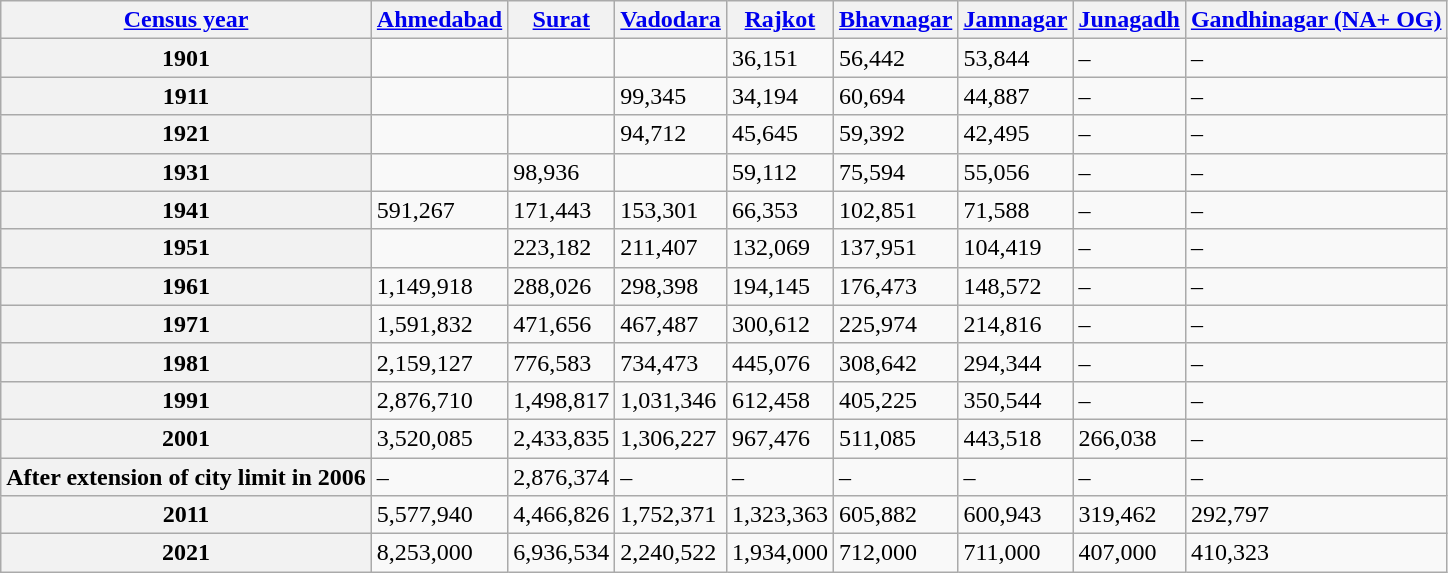<table class="wikitable">
<tr>
<th><a href='#'>Census year</a></th>
<th><a href='#'>Ahmedabad</a></th>
<th><a href='#'>Surat</a></th>
<th><a href='#'>Vadodara</a></th>
<th><a href='#'>Rajkot</a></th>
<th><a href='#'>Bhavnagar</a></th>
<th><a href='#'>Jamnagar</a></th>
<th><a href='#'>Junagadh</a></th>
<th><a href='#'>Gandhinagar (NA+ OG)</a></th>
</tr>
<tr>
<th>1901</th>
<td></td>
<td></td>
<td></td>
<td>36,151</td>
<td>56,442</td>
<td>53,844</td>
<td>–</td>
<td>–</td>
</tr>
<tr>
<th>1911</th>
<td></td>
<td></td>
<td>99,345</td>
<td>34,194</td>
<td>60,694</td>
<td>44,887</td>
<td>–</td>
<td>–</td>
</tr>
<tr>
<th>1921</th>
<td></td>
<td></td>
<td>94,712</td>
<td>45,645</td>
<td>59,392</td>
<td>42,495</td>
<td>–</td>
<td>–</td>
</tr>
<tr>
<th>1931</th>
<td></td>
<td>98,936</td>
<td></td>
<td>59,112</td>
<td>75,594</td>
<td>55,056</td>
<td>–</td>
<td>–</td>
</tr>
<tr>
<th>1941</th>
<td>591,267</td>
<td>171,443</td>
<td>153,301</td>
<td>66,353</td>
<td>102,851</td>
<td>71,588</td>
<td>–</td>
<td>–</td>
</tr>
<tr>
<th>1951</th>
<td></td>
<td>223,182</td>
<td>211,407</td>
<td>132,069</td>
<td>137,951</td>
<td>104,419</td>
<td>–</td>
<td>–</td>
</tr>
<tr>
<th>1961</th>
<td>1,149,918</td>
<td>288,026</td>
<td>298,398</td>
<td>194,145</td>
<td>176,473</td>
<td>148,572</td>
<td>–</td>
<td>–</td>
</tr>
<tr>
<th>1971</th>
<td>1,591,832</td>
<td>471,656</td>
<td>467,487</td>
<td>300,612</td>
<td>225,974</td>
<td>214,816</td>
<td>–</td>
<td>–</td>
</tr>
<tr>
<th>1981</th>
<td>2,159,127</td>
<td>776,583</td>
<td>734,473</td>
<td>445,076</td>
<td>308,642</td>
<td>294,344</td>
<td>–</td>
<td>–</td>
</tr>
<tr>
<th>1991</th>
<td>2,876,710</td>
<td>1,498,817</td>
<td>1,031,346</td>
<td>612,458</td>
<td>405,225</td>
<td>350,544</td>
<td>–</td>
<td>–</td>
</tr>
<tr>
<th>2001</th>
<td>3,520,085</td>
<td>2,433,835</td>
<td>1,306,227</td>
<td>967,476</td>
<td>511,085</td>
<td>443,518</td>
<td>266,038</td>
<td>–</td>
</tr>
<tr>
<th>After extension of city limit in 2006</th>
<td>–</td>
<td>2,876,374</td>
<td>–</td>
<td>–</td>
<td>–</td>
<td>–</td>
<td>–</td>
<td>–</td>
</tr>
<tr>
<th>2011</th>
<td>5,577,940</td>
<td>4,466,826</td>
<td>1,752,371</td>
<td>1,323,363</td>
<td>605,882</td>
<td>600,943</td>
<td>319,462</td>
<td>292,797</td>
</tr>
<tr>
<th>2021</th>
<td>8,253,000</td>
<td>6,936,534</td>
<td>2,240,522</td>
<td>1,934,000</td>
<td>712,000</td>
<td>711,000</td>
<td>407,000</td>
<td>410,323</td>
</tr>
</table>
